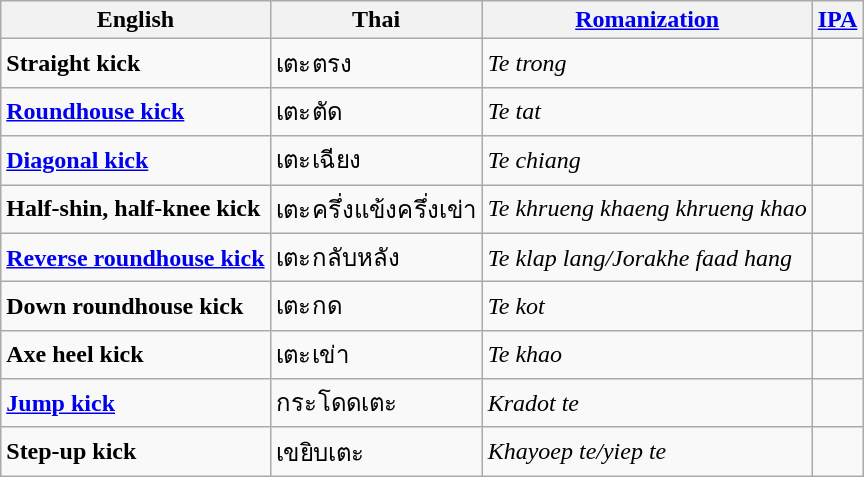<table class="wikitable">
<tr>
<th>English</th>
<th>Thai</th>
<th><a href='#'>Romanization</a></th>
<th><a href='#'>IPA</a></th>
</tr>
<tr>
<td><strong>Straight kick</strong></td>
<td>เตะตรง</td>
<td><em>Te trong</em></td>
<td></td>
</tr>
<tr>
<td><strong><a href='#'>Roundhouse kick</a></strong></td>
<td>เตะตัด</td>
<td><em>Te tat</em></td>
<td></td>
</tr>
<tr>
<td><strong><a href='#'>Diagonal kick</a></strong></td>
<td>เตะเฉียง</td>
<td><em>Te chiang</em></td>
<td></td>
</tr>
<tr>
<td><strong>Half-shin, half-knee kick</strong></td>
<td>เตะครึ่งแข้งครึ่งเข่า</td>
<td><em>Te khrueng khaeng khrueng khao</em></td>
<td></td>
</tr>
<tr>
<td><strong><a href='#'>Reverse roundhouse kick</a></strong></td>
<td>เตะกลับหลัง</td>
<td><em>Te klap lang/Jorakhe faad hang</em></td>
<td></td>
</tr>
<tr>
<td><strong>Down roundhouse kick</strong></td>
<td>เตะกด</td>
<td><em>Te kot</em></td>
<td></td>
</tr>
<tr>
<td><strong>Axe heel kick</strong></td>
<td>เตะเข่า</td>
<td><em>Te khao</em></td>
<td></td>
</tr>
<tr>
<td><strong><a href='#'>Jump kick</a></strong></td>
<td>กระโดดเตะ</td>
<td><em>Kradot te</em></td>
<td></td>
</tr>
<tr>
<td><strong>Step-up kick</strong></td>
<td>เขยิบเตะ</td>
<td><em>Khayoep te/yiep te</em></td>
<td></td>
</tr>
</table>
